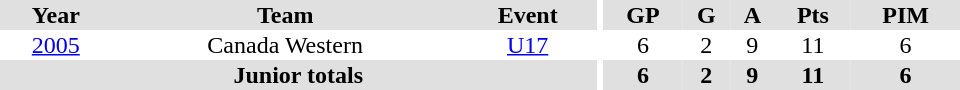<table border="0" cellpadding="1" cellspacing="0" ID="Table3" style="text-align:center; width:40em">
<tr ALIGN="center" bgcolor="#e0e0e0">
<th>Year</th>
<th>Team</th>
<th>Event</th>
<th rowspan="99" bgcolor="#ffffff"></th>
<th>GP</th>
<th>G</th>
<th>A</th>
<th>Pts</th>
<th>PIM</th>
</tr>
<tr>
<td><a href='#'>2005</a></td>
<td>Canada Western</td>
<td><a href='#'>U17</a></td>
<td>6</td>
<td>2</td>
<td>9</td>
<td>11</td>
<td>6</td>
</tr>
<tr style="background:#e0e0e0;">
<th colspan="3">Junior totals</th>
<th>6</th>
<th>2</th>
<th>9</th>
<th>11</th>
<th>6</th>
</tr>
</table>
